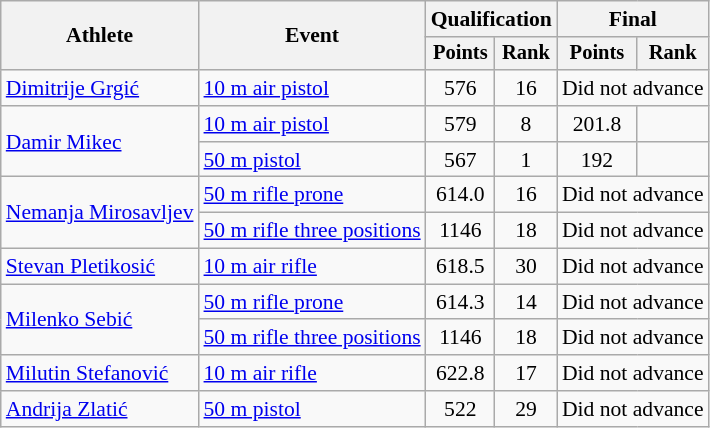<table class="wikitable" style="font-size:90%">
<tr>
<th rowspan="2">Athlete</th>
<th rowspan="2">Event</th>
<th colspan=2>Qualification</th>
<th colspan=2>Final</th>
</tr>
<tr style="font-size:95%">
<th>Points</th>
<th>Rank</th>
<th>Points</th>
<th>Rank</th>
</tr>
<tr align=center>
<td align=left><a href='#'>Dimitrije Grgić</a></td>
<td align=left><a href='#'>10 m air pistol</a></td>
<td>576</td>
<td>16</td>
<td colspan=2 align=center>Did not advance</td>
</tr>
<tr align=center>
<td align=left rowspan=2><a href='#'>Damir Mikec</a></td>
<td align=left><a href='#'>10 m air pistol</a></td>
<td>579</td>
<td>8</td>
<td>201.8</td>
<td></td>
</tr>
<tr align=center>
<td align=left><a href='#'>50 m pistol</a></td>
<td>567</td>
<td>1</td>
<td>192</td>
<td></td>
</tr>
<tr align=center>
<td align=left rowspan=2><a href='#'>Nemanja Mirosavljev</a></td>
<td align=left><a href='#'>50 m rifle prone</a></td>
<td>614.0</td>
<td>16</td>
<td colspan=2 align=center>Did not advance</td>
</tr>
<tr align=center>
<td align=left><a href='#'>50 m rifle three positions</a></td>
<td>1146</td>
<td>18</td>
<td colspan=2 align=center>Did not advance</td>
</tr>
<tr align=center>
<td align=left><a href='#'>Stevan Pletikosić</a></td>
<td align=left><a href='#'>10 m air rifle</a></td>
<td>618.5</td>
<td>30</td>
<td colspan=2 align=center>Did not advance</td>
</tr>
<tr align=center>
<td align=left rowspan=2><a href='#'>Milenko Sebić</a></td>
<td align=left><a href='#'>50 m rifle prone</a></td>
<td>614.3</td>
<td>14</td>
<td colspan=2 align=center>Did not advance</td>
</tr>
<tr align=center>
<td align=left><a href='#'>50 m rifle three positions</a></td>
<td>1146</td>
<td>18</td>
<td colspan=2 align=center>Did not advance</td>
</tr>
<tr align=center>
<td align=left><a href='#'>Milutin Stefanović</a></td>
<td align=left><a href='#'>10 m air rifle</a></td>
<td>622.8</td>
<td>17</td>
<td colspan=2 align=center>Did not advance</td>
</tr>
<tr align=center>
<td align=left><a href='#'>Andrija Zlatić</a></td>
<td align=left><a href='#'>50 m pistol</a></td>
<td>522</td>
<td>29</td>
<td colspan=2 align=center>Did not advance</td>
</tr>
</table>
